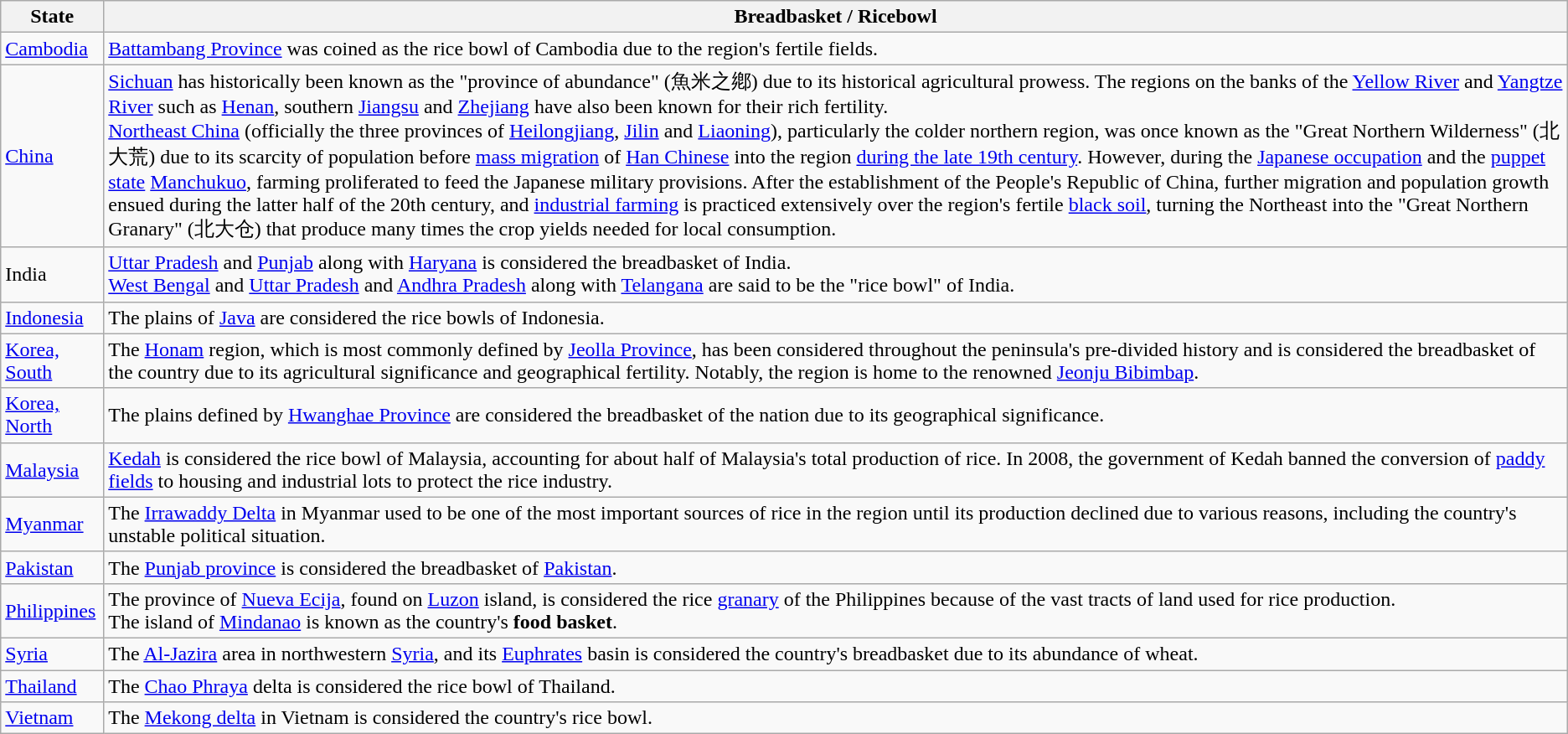<table class="wikitable">
<tr>
<th>State</th>
<th>Breadbasket / Ricebowl</th>
</tr>
<tr>
<td><a href='#'>Cambodia</a></td>
<td><a href='#'>Battambang Province</a> was coined as the rice bowl of Cambodia due to the region's fertile fields.</td>
</tr>
<tr>
<td><a href='#'>China</a></td>
<td><a href='#'>Sichuan</a> has historically been known as the "province of abundance" (魚米之鄕) due to its historical agricultural prowess. The regions on the banks of the <a href='#'>Yellow River</a> and <a href='#'>Yangtze River</a> such as <a href='#'>Henan</a>, southern <a href='#'>Jiangsu</a> and <a href='#'>Zhejiang</a> have also been known for their rich fertility.<br><a href='#'>Northeast China</a> (officially the three provinces of <a href='#'>Heilongjiang</a>, <a href='#'>Jilin</a> and <a href='#'>Liaoning</a>), particularly the colder northern region, was once known as the "Great Northern Wilderness" (北大荒) due to its scarcity of population before <a href='#'>mass migration</a> of <a href='#'>Han Chinese</a> into the region <a href='#'>during the late 19th century</a>. However, during the <a href='#'>Japanese occupation</a> and the <a href='#'>puppet state</a> <a href='#'>Manchukuo</a>, farming proliferated to feed the Japanese military provisions. After the establishment of the People's Republic of China, further migration and population growth ensued during the latter half of the 20th century, and <a href='#'>industrial farming</a> is practiced extensively over the region's fertile <a href='#'>black soil</a>, turning the Northeast into the "Great Northern Granary" (北大仓) that produce many times the crop yields needed for local consumption.</td>
</tr>
<tr>
<td>India</td>
<td><a href='#'>Uttar Pradesh</a> and <a href='#'>Punjab</a> along with <a href='#'>Haryana</a> is considered the breadbasket of India.<br><a href='#'>West Bengal</a> and <a href='#'>Uttar Pradesh</a> and <a href='#'>Andhra Pradesh</a> along with <a href='#'>Telangana</a> are said to be the "rice bowl" of India.</td>
</tr>
<tr>
<td><a href='#'>Indonesia</a></td>
<td>The plains of <a href='#'>Java</a> are considered the rice bowls of Indonesia.</td>
</tr>
<tr>
<td><a href='#'>Korea, South</a></td>
<td>The <a href='#'>Honam</a> region, which is most commonly defined by <a href='#'>Jeolla Province</a>, has been considered throughout the peninsula's pre-divided history and is considered the breadbasket of the country due to its agricultural significance and geographical fertility. Notably, the region is home to the renowned <a href='#'>Jeonju Bibimbap</a>.</td>
</tr>
<tr>
<td><a href='#'>Korea, North</a></td>
<td>The plains defined by <a href='#'>Hwanghae Province</a> are considered the breadbasket of the nation due to its geographical significance.</td>
</tr>
<tr>
<td><a href='#'>Malaysia</a></td>
<td><a href='#'>Kedah</a> is considered the rice bowl of Malaysia, accounting for about half of Malaysia's total production of rice. In 2008, the government of Kedah banned the conversion of <a href='#'>paddy fields</a> to housing and industrial lots to protect the rice industry.</td>
</tr>
<tr>
<td><a href='#'>Myanmar</a></td>
<td>The <a href='#'>Irrawaddy Delta</a> in Myanmar used to be one of the most important sources of rice in the region until its production declined due to various reasons, including the country's unstable political situation.</td>
</tr>
<tr>
<td><a href='#'>Pakistan</a></td>
<td>The <a href='#'>Punjab province</a> is considered the breadbasket of <a href='#'>Pakistan</a>.</td>
</tr>
<tr>
<td><a href='#'>Philippines</a></td>
<td>The province of <a href='#'>Nueva Ecija</a>, found on <a href='#'>Luzon</a> island, is considered the rice <a href='#'>granary</a> of the Philippines because of the vast tracts of land used for rice production.<br>The island of <a href='#'>Mindanao</a> is known as the country's <strong>food basket</strong>.</td>
</tr>
<tr>
<td><a href='#'>Syria</a></td>
<td>The <a href='#'>Al-Jazira</a> area in northwestern <a href='#'>Syria</a>, and its <a href='#'>Euphrates</a> basin is considered the country's breadbasket due to its abundance of wheat.</td>
</tr>
<tr>
<td><a href='#'>Thailand</a></td>
<td>The <a href='#'>Chao Phraya</a> delta is considered the rice bowl of Thailand.</td>
</tr>
<tr>
<td><a href='#'>Vietnam</a></td>
<td>The <a href='#'>Mekong delta</a> in Vietnam is considered the country's rice bowl.</td>
</tr>
</table>
